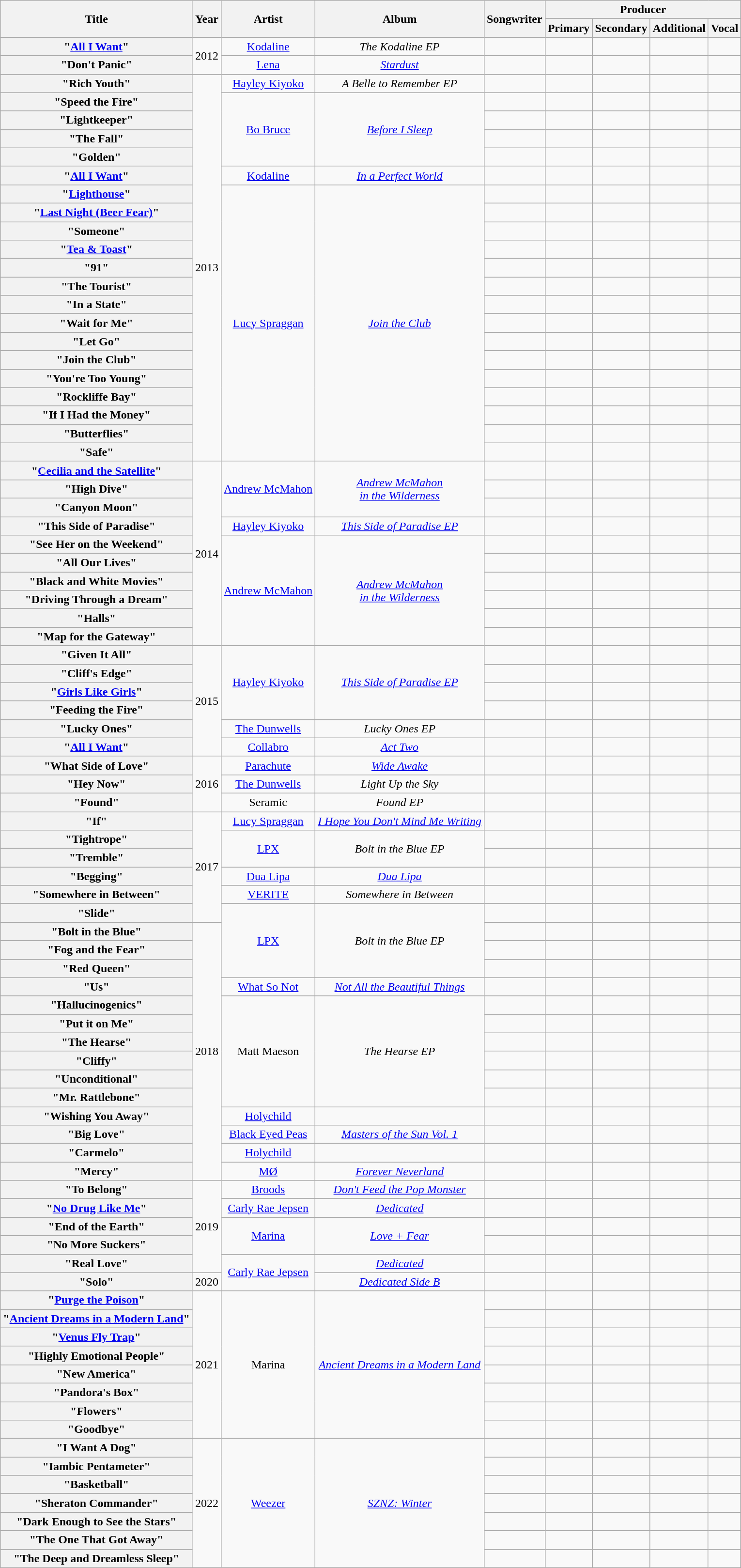<table class="wikitable plainrowheaders" style="text-align:center;">
<tr>
<th scope="col" rowspan="2">Title</th>
<th scope="col" rowspan="2">Year</th>
<th scope="col" rowspan="2">Artist</th>
<th scope="col" rowspan="2">Album</th>
<th scope="col" rowspan="2">Songwriter</th>
<th scope="col" colspan="4">Producer</th>
</tr>
<tr>
<th scope="col">Primary</th>
<th scope="col">Secondary</th>
<th scope="col">Additional</th>
<th scope="col">Vocal</th>
</tr>
<tr>
<th scope="row">"<a href='#'>All I Want</a>"</th>
<td rowspan="2">2012</td>
<td><a href='#'>Kodaline</a></td>
<td><em>The Kodaline EP</em></td>
<td></td>
<td></td>
<td></td>
<td></td>
<td></td>
</tr>
<tr>
<th scope="row">"Don't Panic"</th>
<td><a href='#'>Lena</a></td>
<td><em><a href='#'>Stardust</a></em></td>
<td></td>
<td></td>
<td></td>
<td></td>
<td></td>
</tr>
<tr>
<th scope="row">"Rich Youth"</th>
<td rowspan="21">2013</td>
<td><a href='#'>Hayley Kiyoko</a></td>
<td><em>A Belle to Remember EP</em></td>
<td></td>
<td></td>
<td></td>
<td></td>
<td></td>
</tr>
<tr>
<th scope="row">"Speed the Fire"</th>
<td rowspan="4"><a href='#'>Bo Bruce</a></td>
<td rowspan="4"><em><a href='#'>Before I Sleep</a></em></td>
<td></td>
<td></td>
<td></td>
<td></td>
<td></td>
</tr>
<tr>
<th scope="row">"Lightkeeper"</th>
<td></td>
<td></td>
<td></td>
<td></td>
<td></td>
</tr>
<tr>
<th scope="row">"The Fall"</th>
<td></td>
<td></td>
<td></td>
<td></td>
<td></td>
</tr>
<tr>
<th scope="row">"Golden"</th>
<td></td>
<td></td>
<td></td>
<td></td>
<td></td>
</tr>
<tr>
<th scope="row">"<a href='#'>All I Want</a>"</th>
<td><a href='#'>Kodaline</a></td>
<td><em><a href='#'>In a Perfect World</a></em></td>
<td></td>
<td></td>
<td></td>
<td></td>
<td></td>
</tr>
<tr>
<th scope="row">"<a href='#'>Lighthouse</a>"</th>
<td rowspan="15"><a href='#'>Lucy Spraggan</a></td>
<td rowspan="15"><em><a href='#'>Join the Club</a></em></td>
<td></td>
<td></td>
<td></td>
<td></td>
<td></td>
</tr>
<tr>
<th scope="row">"<a href='#'>Last Night (Beer Fear)</a>"</th>
<td></td>
<td></td>
<td></td>
<td></td>
<td></td>
</tr>
<tr>
<th scope="row">"Someone"</th>
<td></td>
<td></td>
<td></td>
<td></td>
<td></td>
</tr>
<tr>
<th scope="row">"<a href='#'>Tea & Toast</a>"</th>
<td></td>
<td></td>
<td></td>
<td></td>
<td></td>
</tr>
<tr>
<th scope="row">"91"</th>
<td></td>
<td></td>
<td></td>
<td></td>
<td></td>
</tr>
<tr>
<th scope="row">"The Tourist"</th>
<td></td>
<td></td>
<td></td>
<td></td>
<td></td>
</tr>
<tr>
<th scope="row">"In a State"</th>
<td></td>
<td></td>
<td></td>
<td></td>
<td></td>
</tr>
<tr>
<th scope="row">"Wait for Me"</th>
<td></td>
<td></td>
<td></td>
<td></td>
<td></td>
</tr>
<tr>
<th scope="row">"Let Go"</th>
<td></td>
<td></td>
<td></td>
<td></td>
<td></td>
</tr>
<tr>
<th scope="row">"Join the Club"</th>
<td></td>
<td></td>
<td></td>
<td></td>
<td></td>
</tr>
<tr>
<th scope="row">"You're Too Young"</th>
<td></td>
<td></td>
<td></td>
<td></td>
<td></td>
</tr>
<tr>
<th scope="row">"Rockliffe Bay"</th>
<td></td>
<td></td>
<td></td>
<td></td>
<td></td>
</tr>
<tr>
<th scope="row">"If I Had the Money"</th>
<td></td>
<td></td>
<td></td>
<td></td>
<td></td>
</tr>
<tr>
<th scope="row">"Butterflies"</th>
<td></td>
<td></td>
<td></td>
<td></td>
<td></td>
</tr>
<tr>
<th scope="row">"Safe"</th>
<td></td>
<td></td>
<td></td>
<td></td>
<td></td>
</tr>
<tr>
<th scope="row">"<a href='#'>Cecilia and the Satellite</a>"</th>
<td rowspan="10">2014</td>
<td rowspan="3"><a href='#'>Andrew McMahon</a></td>
<td rowspan="3"><em><a href='#'>Andrew McMahon<br>in the Wilderness</a></em></td>
<td></td>
<td></td>
<td></td>
<td></td>
<td></td>
</tr>
<tr>
<th scope="row">"High Dive"</th>
<td></td>
<td></td>
<td></td>
<td></td>
<td></td>
</tr>
<tr>
<th scope="row">"Canyon Moon"</th>
<td></td>
<td></td>
<td></td>
<td></td>
<td></td>
</tr>
<tr>
<th scope="row">"This Side of Paradise"</th>
<td><a href='#'>Hayley Kiyoko</a></td>
<td><em><a href='#'>This Side of Paradise EP</a></em></td>
<td></td>
<td></td>
<td></td>
<td></td>
<td></td>
</tr>
<tr>
<th scope="row">"See Her on the Weekend"</th>
<td rowspan="6"><a href='#'>Andrew McMahon</a></td>
<td rowspan="6"><em><a href='#'>Andrew McMahon<br>in the Wilderness</a></em></td>
<td></td>
<td></td>
<td></td>
<td></td>
<td></td>
</tr>
<tr>
<th scope="row">"All Our Lives"</th>
<td></td>
<td></td>
<td></td>
<td></td>
<td></td>
</tr>
<tr>
<th scope="row">"Black and White Movies"</th>
<td></td>
<td></td>
<td></td>
<td></td>
<td></td>
</tr>
<tr>
<th scope="row">"Driving Through a Dream"</th>
<td></td>
<td></td>
<td></td>
<td></td>
<td></td>
</tr>
<tr>
<th scope="row">"Halls"</th>
<td></td>
<td></td>
<td></td>
<td></td>
<td></td>
</tr>
<tr>
<th scope="row">"Map for the Gateway"</th>
<td></td>
<td></td>
<td></td>
<td></td>
<td></td>
</tr>
<tr>
<th scope="row">"Given It All"</th>
<td rowspan="6">2015</td>
<td rowspan="4"><a href='#'>Hayley Kiyoko</a></td>
<td rowspan="4"><em><a href='#'>This Side of Paradise EP</a></em></td>
<td></td>
<td></td>
<td></td>
<td></td>
<td></td>
</tr>
<tr>
<th scope="row">"Cliff's Edge"</th>
<td></td>
<td></td>
<td></td>
<td></td>
<td></td>
</tr>
<tr>
<th scope="row">"<a href='#'>Girls Like Girls</a>"</th>
<td></td>
<td></td>
<td></td>
<td></td>
<td></td>
</tr>
<tr>
<th scope="row">"Feeding the Fire"</th>
<td></td>
<td></td>
<td></td>
<td></td>
<td></td>
</tr>
<tr>
<th scope="row">"Lucky Ones"</th>
<td><a href='#'>The Dunwells</a></td>
<td><em>Lucky Ones EP</em></td>
<td></td>
<td></td>
<td></td>
<td></td>
<td></td>
</tr>
<tr>
<th scope="row">"<a href='#'>All I Want</a>"</th>
<td><a href='#'>Collabro</a></td>
<td><em><a href='#'>Act Two</a></em></td>
<td></td>
<td></td>
<td></td>
<td></td>
<td></td>
</tr>
<tr>
<th scope="row">"What Side of Love"</th>
<td rowspan="3">2016</td>
<td><a href='#'>Parachute</a></td>
<td><em><a href='#'>Wide Awake</a></em></td>
<td></td>
<td></td>
<td></td>
<td></td>
<td></td>
</tr>
<tr>
<th scope="row">"Hey Now"</th>
<td><a href='#'>The Dunwells</a></td>
<td><em>Light Up the Sky</em></td>
<td></td>
<td></td>
<td></td>
<td></td>
<td></td>
</tr>
<tr>
<th scope="row">"Found"</th>
<td>Seramic</td>
<td><em>Found EP</em></td>
<td></td>
<td></td>
<td></td>
<td></td>
<td></td>
</tr>
<tr>
<th scope="row">"If"</th>
<td rowspan="6">2017</td>
<td><a href='#'>Lucy Spraggan</a></td>
<td><em><a href='#'>I Hope You Don't Mind Me Writing</a></em></td>
<td></td>
<td></td>
<td></td>
<td></td>
<td></td>
</tr>
<tr>
<th scope="row">"Tightrope"</th>
<td rowspan="2"><a href='#'>LPX</a></td>
<td rowspan="2"><em>Bolt in the Blue EP</em></td>
<td></td>
<td></td>
<td></td>
<td></td>
<td></td>
</tr>
<tr>
<th scope="row">"Tremble"</th>
<td></td>
<td></td>
<td></td>
<td></td>
<td></td>
</tr>
<tr>
<th scope="row">"Begging"</th>
<td><a href='#'>Dua Lipa</a></td>
<td><em><a href='#'>Dua Lipa</a></em></td>
<td></td>
<td></td>
<td></td>
<td></td>
<td></td>
</tr>
<tr>
<th scope="row">"Somewhere in Between"</th>
<td><a href='#'>VERITE</a></td>
<td><em>Somewhere in Between</em></td>
<td></td>
<td></td>
<td></td>
<td></td>
<td></td>
</tr>
<tr>
<th scope="row">"Slide"</th>
<td rowspan="4"><a href='#'>LPX</a></td>
<td rowspan="4"><em>Bolt in the Blue EP</em></td>
<td></td>
<td></td>
<td></td>
<td></td>
<td></td>
</tr>
<tr>
<th scope="row">"Bolt in the Blue"</th>
<td rowspan="14">2018</td>
<td></td>
<td></td>
<td></td>
<td></td>
<td></td>
</tr>
<tr>
<th scope="row">"Fog and the Fear"</th>
<td></td>
<td></td>
<td></td>
<td></td>
<td></td>
</tr>
<tr>
<th scope="row">"Red Queen"</th>
<td></td>
<td></td>
<td></td>
<td></td>
<td></td>
</tr>
<tr>
<th scope="row">"Us"<br></th>
<td><a href='#'>What So Not</a></td>
<td><em><a href='#'>Not All the Beautiful Things</a></em></td>
<td></td>
<td></td>
<td></td>
<td></td>
<td></td>
</tr>
<tr>
<th scope="row">"Hallucinogenics"</th>
<td rowspan="6">Matt Maeson</td>
<td rowspan="6"><em>The Hearse EP</em></td>
<td></td>
<td></td>
<td></td>
<td></td>
<td></td>
</tr>
<tr>
<th scope="row">"Put it on Me"</th>
<td></td>
<td></td>
<td></td>
<td></td>
<td></td>
</tr>
<tr>
<th scope="row">"The Hearse"</th>
<td></td>
<td></td>
<td></td>
<td></td>
<td></td>
</tr>
<tr>
<th scope="row">"Cliffy"</th>
<td></td>
<td></td>
<td></td>
<td></td>
<td></td>
</tr>
<tr>
<th scope="row">"Unconditional"</th>
<td></td>
<td></td>
<td></td>
<td></td>
<td></td>
</tr>
<tr>
<th scope="row">"Mr. Rattlebone"</th>
<td></td>
<td></td>
<td></td>
<td></td>
<td></td>
</tr>
<tr>
<th scope="row">"Wishing You Away"</th>
<td><a href='#'>Holychild</a></td>
<td></td>
<td></td>
<td></td>
<td></td>
<td></td>
<td></td>
</tr>
<tr>
<th scope="row">"Big Love"</th>
<td><a href='#'>Black Eyed Peas</a></td>
<td><em><a href='#'>Masters of the Sun Vol. 1</a></em></td>
<td></td>
<td></td>
<td></td>
<td></td>
<td></td>
</tr>
<tr>
<th scope="row">"Carmelo"</th>
<td><a href='#'>Holychild</a></td>
<td></td>
<td></td>
<td></td>
<td></td>
<td></td>
<td></td>
</tr>
<tr>
<th scope="row">"Mercy"<br></th>
<td><a href='#'>MØ</a></td>
<td><em><a href='#'>Forever Neverland</a></em></td>
<td></td>
<td></td>
<td></td>
<td></td>
<td></td>
</tr>
<tr>
<th scope="row">"To Belong"</th>
<td rowspan="5">2019</td>
<td><a href='#'>Broods</a></td>
<td><em><a href='#'>Don't Feed the Pop Monster</a></em></td>
<td></td>
<td></td>
<td></td>
<td></td>
<td></td>
</tr>
<tr>
<th scope="row">"<a href='#'>No Drug Like Me</a>"</th>
<td><a href='#'>Carly Rae Jepsen</a></td>
<td><em><a href='#'>Dedicated</a></em></td>
<td></td>
<td></td>
<td></td>
<td></td>
<td></td>
</tr>
<tr>
<th scope="row">"End of the Earth"</th>
<td rowspan="2"><a href='#'>Marina</a></td>
<td rowspan="2"><em><a href='#'>Love + Fear</a></em></td>
<td></td>
<td></td>
<td></td>
<td></td>
<td></td>
</tr>
<tr>
<th scope="row">"No More Suckers"</th>
<td></td>
<td></td>
<td></td>
<td></td>
<td></td>
</tr>
<tr>
<th scope="row">"Real Love"</th>
<td rowspan="2"><a href='#'>Carly Rae Jepsen</a></td>
<td><em><a href='#'>Dedicated</a></em></td>
<td></td>
<td></td>
<td></td>
<td></td>
<td></td>
</tr>
<tr>
<th scope="row">"Solo"</th>
<td>2020</td>
<td><em><a href='#'>Dedicated Side B</a></em></td>
<td></td>
<td></td>
<td></td>
<td></td>
<td></td>
</tr>
<tr>
<th scope="row">"<a href='#'>Purge the Poison</a>"</th>
<td rowspan="8">2021</td>
<td rowspan="8">Marina</td>
<td rowspan="8"><em><a href='#'>Ancient Dreams in a Modern Land</a></em></td>
<td></td>
<td></td>
<td></td>
<td></td>
<td></td>
</tr>
<tr>
<th scope="row">"<a href='#'>Ancient Dreams in a Modern Land</a>"</th>
<td></td>
<td></td>
<td></td>
<td></td>
<td></td>
</tr>
<tr>
<th scope="row">"<a href='#'>Venus Fly Trap</a>"</th>
<td></td>
<td></td>
<td></td>
<td></td>
<td></td>
</tr>
<tr>
<th scope="row">"Highly Emotional People"</th>
<td></td>
<td></td>
<td></td>
<td></td>
<td></td>
</tr>
<tr>
<th scope="row">"New America"</th>
<td></td>
<td></td>
<td></td>
<td></td>
<td></td>
</tr>
<tr>
<th scope="row">"Pandora's Box"</th>
<td></td>
<td></td>
<td></td>
<td></td>
<td></td>
</tr>
<tr>
<th scope="row">"Flowers"</th>
<td></td>
<td></td>
<td></td>
<td></td>
<td></td>
</tr>
<tr>
<th scope="row">"Goodbye"</th>
<td></td>
<td></td>
<td></td>
<td></td>
<td></td>
</tr>
<tr>
<th scope="row">"I Want A Dog"</th>
<td rowspan="7">2022</td>
<td rowspan="7"><a href='#'>Weezer</a></td>
<td rowspan="7"><em><a href='#'>SZNZ: Winter</a></em></td>
<td></td>
<td></td>
<td></td>
<td></td>
<td></td>
</tr>
<tr>
<th scope="row">"Iambic Pentameter"</th>
<td></td>
<td></td>
<td></td>
<td></td>
<td></td>
</tr>
<tr>
<th scope="row">"Basketball"</th>
<td></td>
<td></td>
<td></td>
<td></td>
<td></td>
</tr>
<tr>
<th scope="row">"Sheraton Commander"</th>
<td></td>
<td></td>
<td></td>
<td></td>
<td></td>
</tr>
<tr>
<th scope="row">"Dark Enough to See the Stars"</th>
<td></td>
<td></td>
<td></td>
<td></td>
<td></td>
</tr>
<tr>
<th scope="row">"The One That Got Away"</th>
<td></td>
<td></td>
<td></td>
<td></td>
<td></td>
</tr>
<tr>
<th scope="row">"The Deep and Dreamless Sleep"</th>
<td></td>
<td></td>
<td></td>
<td></td>
<td></td>
</tr>
</table>
